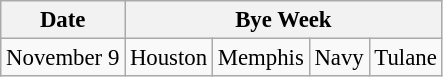<table class="wikitable" style="font-size:95%;">
<tr>
<th>Date</th>
<th colspan="4">Bye Week</th>
</tr>
<tr>
<td>November 9</td>
<td>Houston</td>
<td>Memphis</td>
<td>Navy</td>
<td>Tulane</td>
</tr>
</table>
